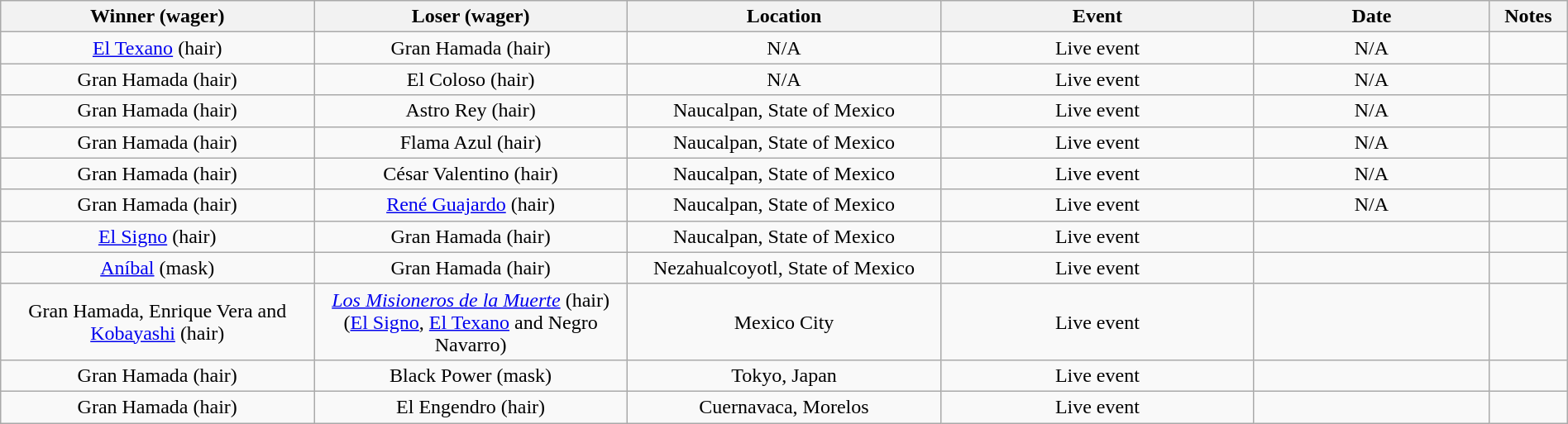<table class="wikitable sortable" width=100%  style="text-align: center">
<tr>
<th width=20% scope="col">Winner (wager)</th>
<th width=20% scope="col">Loser (wager)</th>
<th width=20% scope="col">Location</th>
<th width=20% scope="col">Event</th>
<th width=15% scope="col">Date</th>
<th class="unsortable" width=5% scope="col">Notes</th>
</tr>
<tr>
<td><a href='#'>El Texano</a>  (hair)</td>
<td>Gran Hamada (hair)</td>
<td>N/A</td>
<td>Live event</td>
<td>N/A</td>
<td> </td>
</tr>
<tr>
<td>Gran Hamada  (hair)</td>
<td>El Coloso (hair)</td>
<td>N/A</td>
<td>Live event</td>
<td>N/A</td>
<td> </td>
</tr>
<tr>
<td>Gran Hamada  (hair)</td>
<td>Astro Rey (hair)</td>
<td>Naucalpan, State of Mexico</td>
<td>Live event</td>
<td>N/A</td>
<td> </td>
</tr>
<tr>
<td>Gran Hamada  (hair)</td>
<td>Flama Azul (hair)</td>
<td>Naucalpan, State of Mexico</td>
<td>Live event</td>
<td>N/A</td>
<td> </td>
</tr>
<tr>
<td>Gran Hamada  (hair)</td>
<td>César Valentino (hair)</td>
<td>Naucalpan, State of Mexico</td>
<td>Live event</td>
<td>N/A</td>
<td> </td>
</tr>
<tr>
<td>Gran Hamada  (hair)</td>
<td><a href='#'>René Guajardo</a> (hair)</td>
<td>Naucalpan, State of Mexico</td>
<td>Live event</td>
<td>N/A</td>
<td></td>
</tr>
<tr>
<td><a href='#'>El Signo</a> (hair)</td>
<td>Gran Hamada (hair)</td>
<td>Naucalpan, State of Mexico</td>
<td>Live event</td>
<td></td>
<td></td>
</tr>
<tr>
<td><a href='#'>Aníbal</a> (mask)</td>
<td>Gran Hamada (hair)</td>
<td>Nezahualcoyotl, State of Mexico</td>
<td>Live event</td>
<td></td>
<td></td>
</tr>
<tr>
<td>Gran Hamada, Enrique Vera and <a href='#'>Kobayashi</a> (hair)</td>
<td><em><a href='#'>Los Misioneros de la Muerte</a></em> (hair)<br>(<a href='#'>El Signo</a>, <a href='#'>El Texano</a> and Negro Navarro)</td>
<td>Mexico City</td>
<td>Live event</td>
<td></td>
<td></td>
</tr>
<tr>
<td>Gran Hamada (hair)</td>
<td>Black Power (mask)</td>
<td>Tokyo, Japan</td>
<td>Live event</td>
<td></td>
<td> </td>
</tr>
<tr>
<td>Gran Hamada (hair)</td>
<td>El Engendro (hair)</td>
<td>Cuernavaca, Morelos</td>
<td>Live event</td>
<td></td>
<td> </td>
</tr>
</table>
